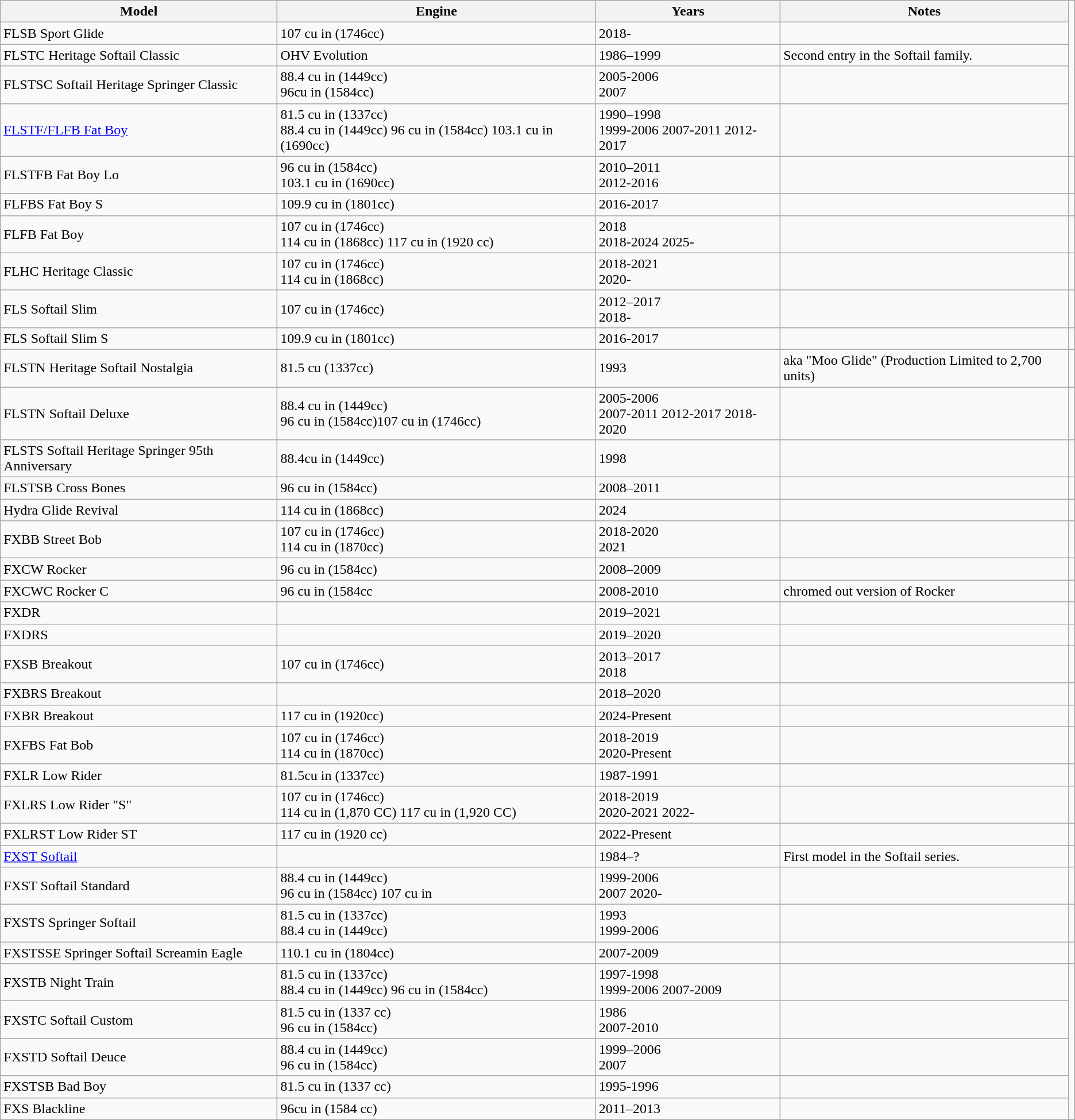<table class="wikitable">
<tr>
<th>Model</th>
<th>Engine</th>
<th>Years</th>
<th>Notes</th>
</tr>
<tr>
<td>FLSB Sport Glide</td>
<td>107 cu in (1746cc)</td>
<td>2018-</td>
<td></td>
</tr>
<tr>
<td>FLSTC Heritage Softail Classic</td>
<td> OHV Evolution</td>
<td>1986–1999</td>
<td>Second entry in the Softail family.</td>
</tr>
<tr>
<td>FLSTSC Softail Heritage Springer Classic</td>
<td>88.4 cu in (1449cc)<br>96cu in (1584cc)</td>
<td>2005-2006<br>2007</td>
<td></td>
</tr>
<tr>
<td><a href='#'>FLSTF/FLFB Fat Boy</a></td>
<td>81.5 cu in (1337cc)<br>88.4 cu in (1449cc)
96 cu in (1584cc)
103.1 cu in (1690cc)</td>
<td>1990–1998<br>1999-2006
2007-2011
2012-2017</td>
<td></td>
</tr>
<tr>
<td>FLSTFB Fat Boy Lo</td>
<td>96 cu in (1584cc)<br>103.1 cu in (1690cc)</td>
<td>2010–2011<br>2012-2016</td>
<td></td>
<td></td>
</tr>
<tr>
<td>FLFBS Fat Boy S</td>
<td>109.9 cu in (1801cc)</td>
<td>2016-2017</td>
<td></td>
</tr>
<tr>
<td>FLFB Fat Boy</td>
<td>107 cu in (1746cc)<br>114 cu in (1868cc)
117 cu in (1920 cc)</td>
<td>2018<br>2018-2024
2025-</td>
<td></td>
<td></td>
</tr>
<tr>
<td>FLHC Heritage Classic</td>
<td>107 cu in (1746cc)<br>114 cu in (1868cc)</td>
<td>2018-2021<br>2020-</td>
<td></td>
<td></td>
</tr>
<tr>
<td>FLS Softail Slim</td>
<td>107 cu in (1746cc)</td>
<td>2012–2017<br>2018-</td>
<td></td>
<td></td>
</tr>
<tr>
<td>FLS Softail Slim S</td>
<td>109.9 cu in (1801cc)</td>
<td>2016-2017</td>
<td></td>
<td></td>
</tr>
<tr>
<td>FLSTN Heritage Softail Nostalgia</td>
<td>81.5 cu (1337cc)</td>
<td>1993</td>
<td>aka "Moo Glide" (Production Limited to 2,700 units)</td>
<td></td>
</tr>
<tr>
<td>FLSTN Softail Deluxe</td>
<td>88.4 cu in (1449cc)<br>96 cu in (1584cc)107 cu in (1746cc)</td>
<td>2005-2006<br>2007-2011
2012-2017
2018-2020</td>
<td></td>
<td></td>
</tr>
<tr>
<td>FLSTS Softail Heritage Springer 95th Anniversary</td>
<td>88.4cu in (1449cc)</td>
<td>1998</td>
<td></td>
<td></td>
</tr>
<tr>
<td>FLSTSB Cross Bones</td>
<td>96 cu in (1584cc)</td>
<td>2008–2011</td>
<td></td>
<td></td>
</tr>
<tr>
<td>Hydra Glide Revival</td>
<td>114 cu in (1868cc)</td>
<td>2024</td>
<td></td>
<td></td>
</tr>
<tr>
<td>FXBB Street Bob</td>
<td>107 cu in (1746cc)<br>114 cu in (1870cc)</td>
<td>2018-2020<br>2021</td>
<td></td>
<td></td>
</tr>
<tr>
<td>FXCW Rocker</td>
<td>96 cu in (1584cc)</td>
<td>2008–2009</td>
<td></td>
<td></td>
</tr>
<tr>
<td>FXCWC Rocker C</td>
<td>96 cu in (1584cc</td>
<td>2008-2010</td>
<td>chromed out version of Rocker</td>
<td></td>
</tr>
<tr>
<td>FXDR</td>
<td></td>
<td>2019–2021</td>
<td></td>
<td></td>
</tr>
<tr>
<td>FXDRS</td>
<td></td>
<td>2019–2020</td>
<td></td>
<td></td>
</tr>
<tr>
<td>FXSB Breakout</td>
<td>107 cu in (1746cc)</td>
<td>2013–2017<br>2018</td>
<td></td>
</tr>
<tr>
<td>FXBRS Breakout</td>
<td></td>
<td>2018–2020</td>
<td></td>
<td></td>
</tr>
<tr>
<td>FXBR Breakout</td>
<td>117 cu in (1920cc)</td>
<td>2024-Present</td>
<td></td>
<td></td>
</tr>
<tr>
<td>FXFBS Fat Bob</td>
<td>107 cu in (1746cc)<br>114 cu in (1870cc)</td>
<td>2018-2019<br>2020-Present</td>
<td></td>
<td></td>
</tr>
<tr>
<td>FXLR Low Rider</td>
<td>81.5cu in (1337cc)</td>
<td>1987-1991</td>
<td></td>
<td></td>
</tr>
<tr>
<td>FXLRS Low Rider "S"</td>
<td>107 cu in (1746cc)<br>114 cu in (1,870 CC) 
117 cu in (1,920 CC)</td>
<td>2018-2019<br>2020-2021
2022-</td>
<td></td>
<td></td>
</tr>
<tr>
<td>FXLRST Low Rider ST</td>
<td>117 cu in (1920 cc)</td>
<td>2022-Present</td>
<td></td>
<td></td>
</tr>
<tr>
<td><a href='#'>FXST Softail</a></td>
<td></td>
<td>1984–?</td>
<td>First model in the Softail series.</td>
<td></td>
</tr>
<tr>
<td>FXST Softail Standard</td>
<td>88.4 cu in (1449cc)<br>96 cu in (1584cc)
107 cu in</td>
<td>1999-2006<br>2007
2020-</td>
<td></td>
</tr>
<tr>
<td>FXSTS Springer Softail</td>
<td>81.5 cu in (1337cc)<br>88.4 cu in (1449cc)</td>
<td>1993<br>1999-2006</td>
<td></td>
<td></td>
</tr>
<tr>
<td>FXSTSSE Springer Softail Screamin Eagle</td>
<td>110.1 cu in (1804cc)</td>
<td>2007-2009</td>
<td></td>
<td></td>
</tr>
<tr>
<td>FXSTB Night Train</td>
<td>81.5 cu in (1337cc)<br>88.4 cu in (1449cc)
96 cu in (1584cc)</td>
<td>1997-1998<br>1999-2006
2007-2009</td>
<td></td>
</tr>
<tr>
<td>FXSTC Softail Custom</td>
<td>81.5 cu in (1337 cc)<br>96 cu in (1584cc)</td>
<td>1986<br>2007-2010</td>
<td></td>
</tr>
<tr>
<td>FXSTD Softail Deuce</td>
<td>88.4 cu in (1449cc)<br>96 cu in (1584cc)</td>
<td>1999–2006<br>2007</td>
<td></td>
</tr>
<tr>
<td>FXSTSB Bad Boy</td>
<td>81.5 cu in (1337 cc)</td>
<td>1995-1996</td>
<td></td>
</tr>
<tr>
<td>FXS Blackline</td>
<td>96cu in (1584 cc)</td>
<td>2011–2013</td>
<td></td>
</tr>
</table>
